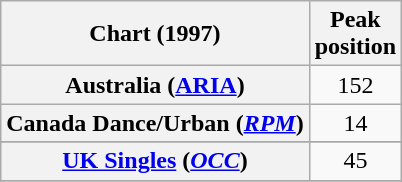<table class="wikitable sortable plainrowheaders" style="text-align:center">
<tr>
<th>Chart (1997)</th>
<th>Peak<br>position</th>
</tr>
<tr>
<th scope="row">Australia (<a href='#'>ARIA</a>) </th>
<td>152</td>
</tr>
<tr>
<th scope="row">Canada Dance/Urban (<em><a href='#'>RPM</a></em>)</th>
<td>14</td>
</tr>
<tr>
</tr>
<tr>
<th scope="row"><a href='#'>UK Singles</a> (<em><a href='#'>OCC</a></em>)</th>
<td>45</td>
</tr>
<tr>
</tr>
</table>
